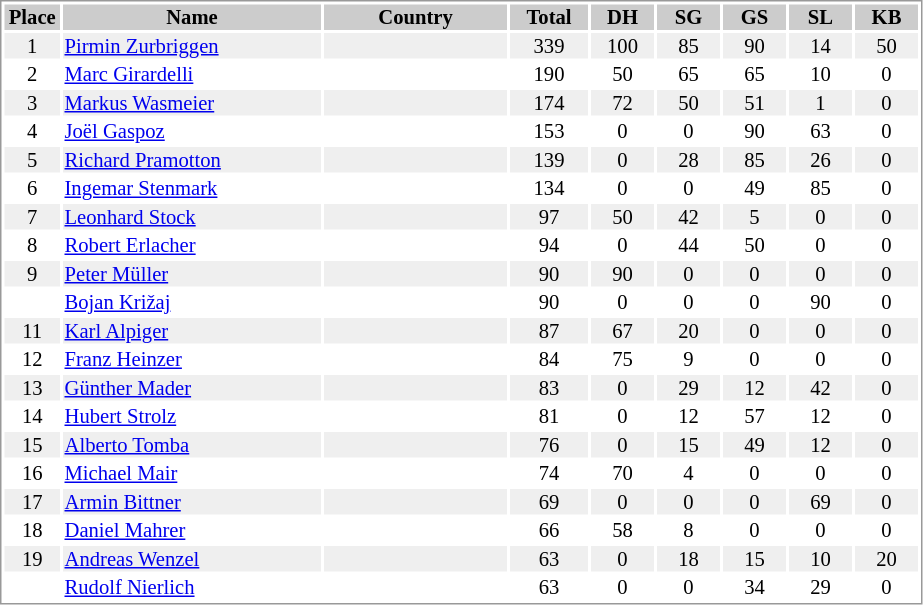<table border="0" style="border: 1px solid #999; background-color:#FFFFFF; text-align:center; font-size:86%; line-height:15px;">
<tr align="center" bgcolor="#CCCCCC">
<th width=35>Place</th>
<th width=170>Name</th>
<th width=120>Country</th>
<th width=50>Total</th>
<th width=40>DH</th>
<th width=40>SG</th>
<th width=40>GS</th>
<th width=40>SL</th>
<th width=40>KB</th>
</tr>
<tr bgcolor="#EFEFEF">
<td>1</td>
<td align="left"><a href='#'>Pirmin Zurbriggen</a></td>
<td align="left"></td>
<td>339</td>
<td>100</td>
<td>85</td>
<td>90</td>
<td>14</td>
<td>50</td>
</tr>
<tr>
<td>2</td>
<td align="left"><a href='#'>Marc Girardelli</a></td>
<td align="left"></td>
<td>190</td>
<td>50</td>
<td>65</td>
<td>65</td>
<td>10</td>
<td>0</td>
</tr>
<tr bgcolor="#EFEFEF">
<td>3</td>
<td align="left"><a href='#'>Markus Wasmeier</a></td>
<td align="left"></td>
<td>174</td>
<td>72</td>
<td>50</td>
<td>51</td>
<td>1</td>
<td>0</td>
</tr>
<tr>
<td>4</td>
<td align="left"><a href='#'>Joël Gaspoz</a></td>
<td align="left"></td>
<td>153</td>
<td>0</td>
<td>0</td>
<td>90</td>
<td>63</td>
<td>0</td>
</tr>
<tr bgcolor="#EFEFEF">
<td>5</td>
<td align="left"><a href='#'>Richard Pramotton</a></td>
<td align="left"></td>
<td>139</td>
<td>0</td>
<td>28</td>
<td>85</td>
<td>26</td>
<td>0</td>
</tr>
<tr>
<td>6</td>
<td align="left"><a href='#'>Ingemar Stenmark</a></td>
<td align="left"></td>
<td>134</td>
<td>0</td>
<td>0</td>
<td>49</td>
<td>85</td>
<td>0</td>
</tr>
<tr bgcolor="#EFEFEF">
<td>7</td>
<td align="left"><a href='#'>Leonhard Stock</a></td>
<td align="left"></td>
<td>97</td>
<td>50</td>
<td>42</td>
<td>5</td>
<td>0</td>
<td>0</td>
</tr>
<tr>
<td>8</td>
<td align="left"><a href='#'>Robert Erlacher</a></td>
<td align="left"></td>
<td>94</td>
<td>0</td>
<td>44</td>
<td>50</td>
<td>0</td>
<td>0</td>
</tr>
<tr bgcolor="#EFEFEF">
<td>9</td>
<td align="left"><a href='#'>Peter Müller</a></td>
<td align="left"></td>
<td>90</td>
<td>90</td>
<td>0</td>
<td>0</td>
<td>0</td>
<td>0</td>
</tr>
<tr>
<td></td>
<td align="left"><a href='#'>Bojan Križaj</a></td>
<td align="left"></td>
<td>90</td>
<td>0</td>
<td>0</td>
<td>0</td>
<td>90</td>
<td>0</td>
</tr>
<tr bgcolor="#EFEFEF">
<td>11</td>
<td align="left"><a href='#'>Karl Alpiger</a></td>
<td align="left"></td>
<td>87</td>
<td>67</td>
<td>20</td>
<td>0</td>
<td>0</td>
<td>0</td>
</tr>
<tr>
<td>12</td>
<td align="left"><a href='#'>Franz Heinzer</a></td>
<td align="left"></td>
<td>84</td>
<td>75</td>
<td>9</td>
<td>0</td>
<td>0</td>
<td>0</td>
</tr>
<tr bgcolor="#EFEFEF">
<td>13</td>
<td align="left"><a href='#'>Günther Mader</a></td>
<td align="left"></td>
<td>83</td>
<td>0</td>
<td>29</td>
<td>12</td>
<td>42</td>
<td>0</td>
</tr>
<tr>
<td>14</td>
<td align="left"><a href='#'>Hubert Strolz</a></td>
<td align="left"></td>
<td>81</td>
<td>0</td>
<td>12</td>
<td>57</td>
<td>12</td>
<td>0</td>
</tr>
<tr bgcolor="#EFEFEF">
<td>15</td>
<td align="left"><a href='#'>Alberto Tomba</a></td>
<td align="left"></td>
<td>76</td>
<td>0</td>
<td>15</td>
<td>49</td>
<td>12</td>
<td>0</td>
</tr>
<tr>
<td>16</td>
<td align="left"><a href='#'>Michael Mair</a></td>
<td align="left"></td>
<td>74</td>
<td>70</td>
<td>4</td>
<td>0</td>
<td>0</td>
<td>0</td>
</tr>
<tr bgcolor="#EFEFEF">
<td>17</td>
<td align="left"><a href='#'>Armin Bittner</a></td>
<td align="left"></td>
<td>69</td>
<td>0</td>
<td>0</td>
<td>0</td>
<td>69</td>
<td>0</td>
</tr>
<tr>
<td>18</td>
<td align="left"><a href='#'>Daniel Mahrer</a></td>
<td align="left"></td>
<td>66</td>
<td>58</td>
<td>8</td>
<td>0</td>
<td>0</td>
<td>0</td>
</tr>
<tr bgcolor="#EFEFEF">
<td>19</td>
<td align="left"><a href='#'>Andreas Wenzel</a></td>
<td align="left"></td>
<td>63</td>
<td>0</td>
<td>18</td>
<td>15</td>
<td>10</td>
<td>20</td>
</tr>
<tr>
<td></td>
<td align="left"><a href='#'>Rudolf Nierlich</a></td>
<td align="left"></td>
<td>63</td>
<td>0</td>
<td>0</td>
<td>34</td>
<td>29</td>
<td>0</td>
</tr>
</table>
